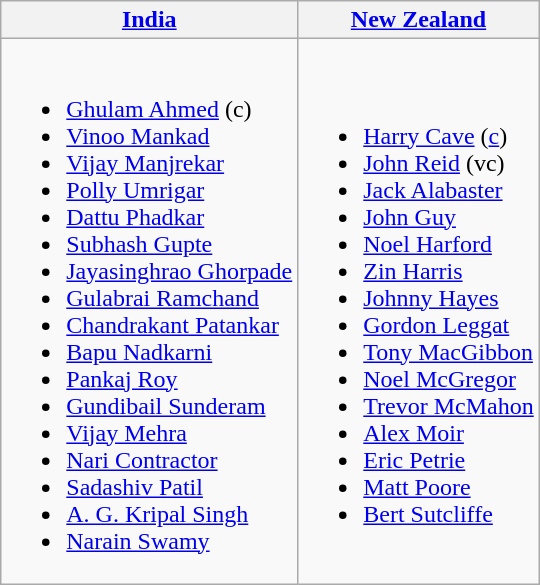<table class="wikitable">
<tr>
<th> <a href='#'>India</a></th>
<th> <a href='#'>New Zealand</a></th>
</tr>
<tr>
<td><br><ul><li><a href='#'>Ghulam Ahmed</a> (c)</li><li><a href='#'>Vinoo Mankad</a></li><li><a href='#'>Vijay Manjrekar</a></li><li><a href='#'>Polly Umrigar</a></li><li><a href='#'>Dattu Phadkar</a></li><li><a href='#'>Subhash Gupte</a></li><li><a href='#'>Jayasinghrao Ghorpade</a></li><li><a href='#'>Gulabrai Ramchand</a></li><li><a href='#'>Chandrakant Patankar</a></li><li><a href='#'>Bapu Nadkarni</a></li><li><a href='#'>Pankaj Roy</a></li><li><a href='#'>Gundibail Sunderam</a></li><li><a href='#'>Vijay Mehra</a></li><li><a href='#'>Nari Contractor</a></li><li><a href='#'>Sadashiv Patil</a></li><li><a href='#'>A. G. Kripal Singh</a></li><li><a href='#'>Narain Swamy</a></li></ul></td>
<td><br><ul><li><a href='#'>Harry Cave</a> (<a href='#'>c</a>)</li><li><a href='#'>John Reid</a> (vc)</li><li><a href='#'>Jack Alabaster</a></li><li><a href='#'>John Guy</a></li><li><a href='#'>Noel Harford</a></li><li><a href='#'>Zin Harris</a></li><li><a href='#'>Johnny Hayes</a></li><li><a href='#'>Gordon Leggat</a></li><li><a href='#'>Tony MacGibbon</a></li><li><a href='#'>Noel McGregor</a></li><li><a href='#'>Trevor McMahon</a></li><li><a href='#'>Alex Moir</a></li><li><a href='#'>Eric Petrie</a></li><li><a href='#'>Matt Poore</a></li><li><a href='#'>Bert Sutcliffe</a></li></ul></td>
</tr>
</table>
